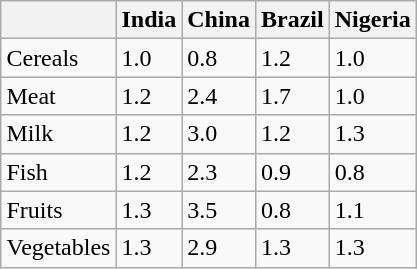<table class="wikitable" style="float:right;margin:0 0 1em 1em;">
<tr>
<th></th>
<th>India</th>
<th>China</th>
<th>Brazil</th>
<th>Nigeria</th>
</tr>
<tr>
<td>Cereals</td>
<td>1.0</td>
<td>0.8</td>
<td>1.2</td>
<td>1.0</td>
</tr>
<tr>
<td>Meat</td>
<td>1.2</td>
<td>2.4</td>
<td>1.7</td>
<td>1.0</td>
</tr>
<tr>
<td>Milk</td>
<td>1.2</td>
<td>3.0</td>
<td>1.2</td>
<td>1.3</td>
</tr>
<tr>
<td>Fish</td>
<td>1.2</td>
<td>2.3</td>
<td>0.9</td>
<td>0.8</td>
</tr>
<tr>
<td>Fruits</td>
<td>1.3</td>
<td>3.5</td>
<td>0.8</td>
<td>1.1</td>
</tr>
<tr>
<td>Vegetables</td>
<td>1.3</td>
<td>2.9</td>
<td>1.3</td>
<td>1.3</td>
</tr>
</table>
